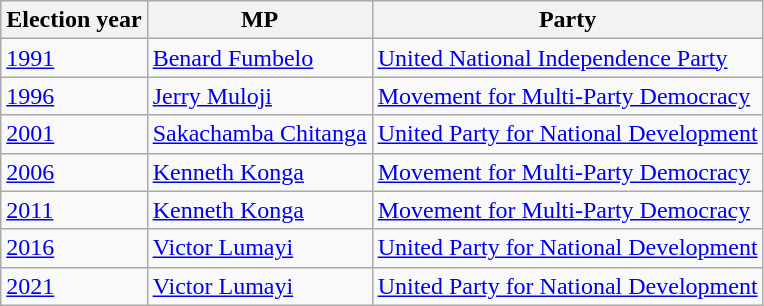<table class=wikitable>
<tr>
<th>Election year</th>
<th>MP</th>
<th>Party</th>
</tr>
<tr>
<td><a href='#'>1991</a></td>
<td><a href='#'>Benard Fumbelo</a></td>
<td><a href='#'>United National Independence Party</a></td>
</tr>
<tr>
<td><a href='#'>1996</a></td>
<td><a href='#'>Jerry Muloji</a></td>
<td><a href='#'>Movement for Multi-Party Democracy</a></td>
</tr>
<tr>
<td><a href='#'>2001</a></td>
<td><a href='#'>Sakachamba Chitanga</a></td>
<td><a href='#'>United Party for National Development</a></td>
</tr>
<tr>
<td><a href='#'>2006</a></td>
<td><a href='#'>Kenneth Konga</a></td>
<td><a href='#'>Movement for Multi-Party Democracy</a></td>
</tr>
<tr>
<td><a href='#'>2011</a></td>
<td><a href='#'>Kenneth Konga</a></td>
<td><a href='#'>Movement for Multi-Party Democracy</a></td>
</tr>
<tr>
<td><a href='#'>2016</a></td>
<td><a href='#'>Victor Lumayi</a></td>
<td><a href='#'>United Party for National Development</a></td>
</tr>
<tr>
<td><a href='#'>2021</a></td>
<td><a href='#'>Victor Lumayi</a></td>
<td><a href='#'>United Party for National Development</a></td>
</tr>
</table>
